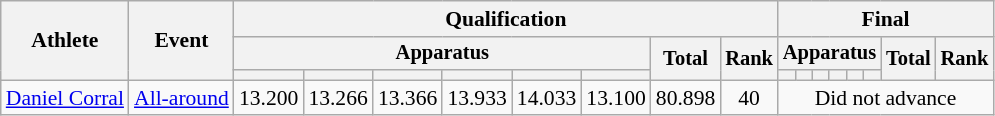<table class="wikitable" style="font-size:90%">
<tr>
<th rowspan=3>Athlete</th>
<th rowspan=3>Event</th>
<th colspan =8>Qualification</th>
<th colspan =8>Final</th>
</tr>
<tr style="font-size:95%">
<th colspan=6>Apparatus</th>
<th rowspan=2>Total</th>
<th rowspan=2>Rank</th>
<th colspan=6>Apparatus</th>
<th rowspan=2>Total</th>
<th rowspan=2>Rank</th>
</tr>
<tr style="font-size:95%">
<th></th>
<th></th>
<th></th>
<th></th>
<th></th>
<th></th>
<th></th>
<th></th>
<th></th>
<th></th>
<th></th>
<th></th>
</tr>
<tr align=center>
<td align=left><a href='#'>Daniel Corral</a></td>
<td align=left><a href='#'>All-around</a></td>
<td>13.200</td>
<td>13.266</td>
<td>13.366</td>
<td>13.933</td>
<td>14.033</td>
<td>13.100</td>
<td>80.898</td>
<td>40</td>
<td colspan=8>Did not advance</td>
</tr>
</table>
